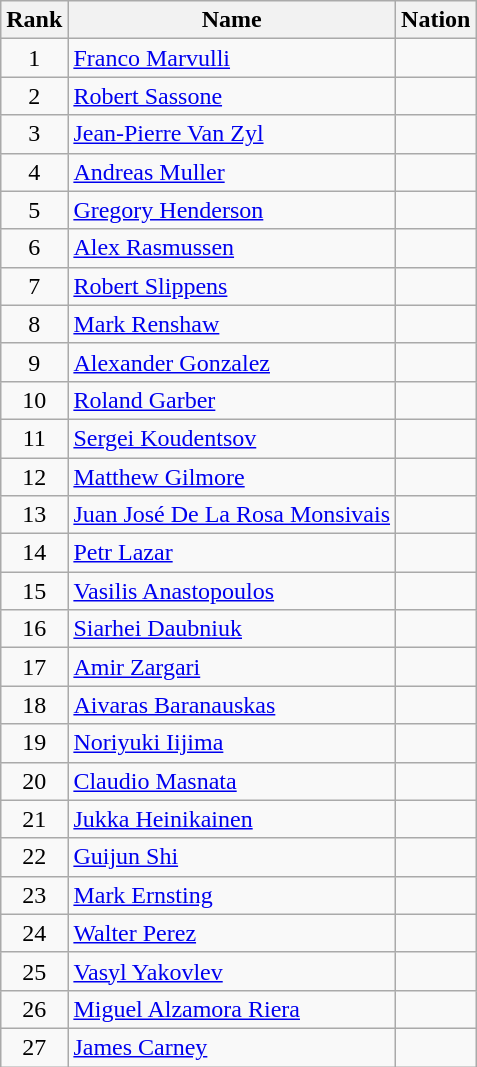<table class=wikitable sortable style=text-align:center>
<tr>
<th>Rank</th>
<th>Name</th>
<th>Nation</th>
</tr>
<tr>
<td>1</td>
<td align=left><a href='#'>Franco Marvulli</a></td>
<td align=left></td>
</tr>
<tr>
<td>2</td>
<td align=left><a href='#'>Robert Sassone</a></td>
<td align=left></td>
</tr>
<tr>
<td>3</td>
<td align=left><a href='#'>Jean-Pierre Van Zyl</a></td>
<td align=left></td>
</tr>
<tr>
<td>4</td>
<td align=left><a href='#'>Andreas Muller</a></td>
<td align=left></td>
</tr>
<tr>
<td>5</td>
<td align=left><a href='#'>Gregory Henderson</a></td>
<td align=left></td>
</tr>
<tr>
<td>6</td>
<td align=left><a href='#'>Alex Rasmussen</a></td>
<td align=left></td>
</tr>
<tr>
<td>7</td>
<td align=left><a href='#'>Robert Slippens</a></td>
<td align=left></td>
</tr>
<tr>
<td>8</td>
<td align=left><a href='#'>Mark Renshaw</a></td>
<td align=left></td>
</tr>
<tr>
<td>9</td>
<td align=left><a href='#'>Alexander Gonzalez</a></td>
<td align=left></td>
</tr>
<tr>
<td>10</td>
<td align=left><a href='#'>Roland Garber</a></td>
<td align=left></td>
</tr>
<tr>
<td>11</td>
<td align=left><a href='#'>Sergei Koudentsov</a></td>
<td align=left></td>
</tr>
<tr>
<td>12</td>
<td align=left><a href='#'>Matthew Gilmore</a></td>
<td align=left></td>
</tr>
<tr>
<td>13</td>
<td align=left><a href='#'>Juan José De La Rosa Monsivais</a></td>
<td align=left></td>
</tr>
<tr>
<td>14</td>
<td align=left><a href='#'>Petr Lazar</a></td>
<td align=left></td>
</tr>
<tr>
<td>15</td>
<td align=left><a href='#'>Vasilis Anastopoulos</a></td>
<td align=left></td>
</tr>
<tr>
<td>16</td>
<td align=left><a href='#'>Siarhei Daubniuk</a></td>
<td align=left></td>
</tr>
<tr>
<td>17</td>
<td align=left><a href='#'>Amir Zargari</a></td>
<td align=left></td>
</tr>
<tr>
<td>18</td>
<td align=left><a href='#'>Aivaras Baranauskas</a></td>
<td align=left></td>
</tr>
<tr>
<td>19</td>
<td align=left><a href='#'>Noriyuki Iijima</a></td>
<td align=left></td>
</tr>
<tr>
<td>20</td>
<td align=left><a href='#'>Claudio Masnata</a></td>
<td align=left></td>
</tr>
<tr>
<td>21</td>
<td align=left><a href='#'>Jukka Heinikainen</a></td>
<td align=left></td>
</tr>
<tr>
<td>22</td>
<td align=left><a href='#'>Guijun Shi</a></td>
<td align=left></td>
</tr>
<tr>
<td>23</td>
<td align=left><a href='#'>Mark Ernsting</a></td>
<td align=left></td>
</tr>
<tr>
<td>24</td>
<td align=left><a href='#'>Walter Perez</a></td>
<td align=left></td>
</tr>
<tr>
<td>25</td>
<td align=left><a href='#'>Vasyl Yakovlev</a></td>
<td align=left></td>
</tr>
<tr>
<td>26</td>
<td align=left><a href='#'>Miguel Alzamora Riera</a></td>
<td align=left></td>
</tr>
<tr>
<td>27</td>
<td align=left><a href='#'>James Carney</a></td>
<td align=left></td>
</tr>
</table>
